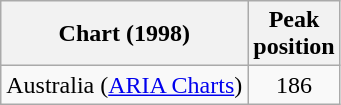<table class="wikitable sortable plainrowheaders">
<tr>
<th scope="col">Chart (1998)</th>
<th scope="col">Peak<br>position</th>
</tr>
<tr>
<td>Australia (<a href='#'>ARIA Charts</a>)</td>
<td style="text-align:center;">186</td>
</tr>
</table>
